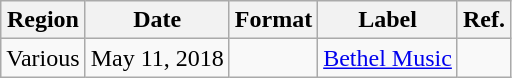<table class="wikitable plainrowheaders">
<tr>
<th scope="col">Region</th>
<th scope="col">Date</th>
<th scope="col">Format</th>
<th scope="col">Label</th>
<th scope="col">Ref.</th>
</tr>
<tr>
<td>Various</td>
<td>May 11, 2018</td>
<td></td>
<td><a href='#'>Bethel Music</a></td>
<td></td>
</tr>
</table>
